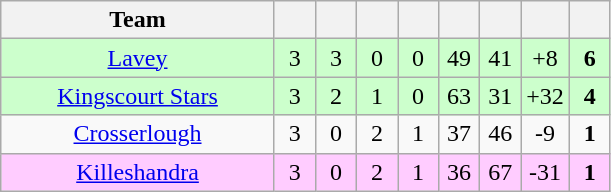<table class="wikitable" style="text-align:center">
<tr>
<th style="width:175px;">Team</th>
<th width="20"></th>
<th width="20"></th>
<th width="20"></th>
<th width="20"></th>
<th width="20"></th>
<th width="20"></th>
<th width="20"></th>
<th width="20"></th>
</tr>
<tr style="background:#cfc;">
<td><a href='#'>Lavey</a></td>
<td>3</td>
<td>3</td>
<td>0</td>
<td>0</td>
<td>49</td>
<td>41</td>
<td>+8</td>
<td><strong>6</strong></td>
</tr>
<tr style="background:#cfc;">
<td><a href='#'>Kingscourt Stars</a></td>
<td>3</td>
<td>2</td>
<td>1</td>
<td>0</td>
<td>63</td>
<td>31</td>
<td>+32</td>
<td><strong>4</strong></td>
</tr>
<tr>
<td><a href='#'>Crosserlough</a></td>
<td>3</td>
<td>0</td>
<td>2</td>
<td>1</td>
<td>37</td>
<td>46</td>
<td>-9</td>
<td><strong>1</strong></td>
</tr>
<tr style="background:#fcf;">
<td><a href='#'>Killeshandra</a></td>
<td>3</td>
<td>0</td>
<td>2</td>
<td>1</td>
<td>36</td>
<td>67</td>
<td>-31</td>
<td><strong>1</strong></td>
</tr>
</table>
